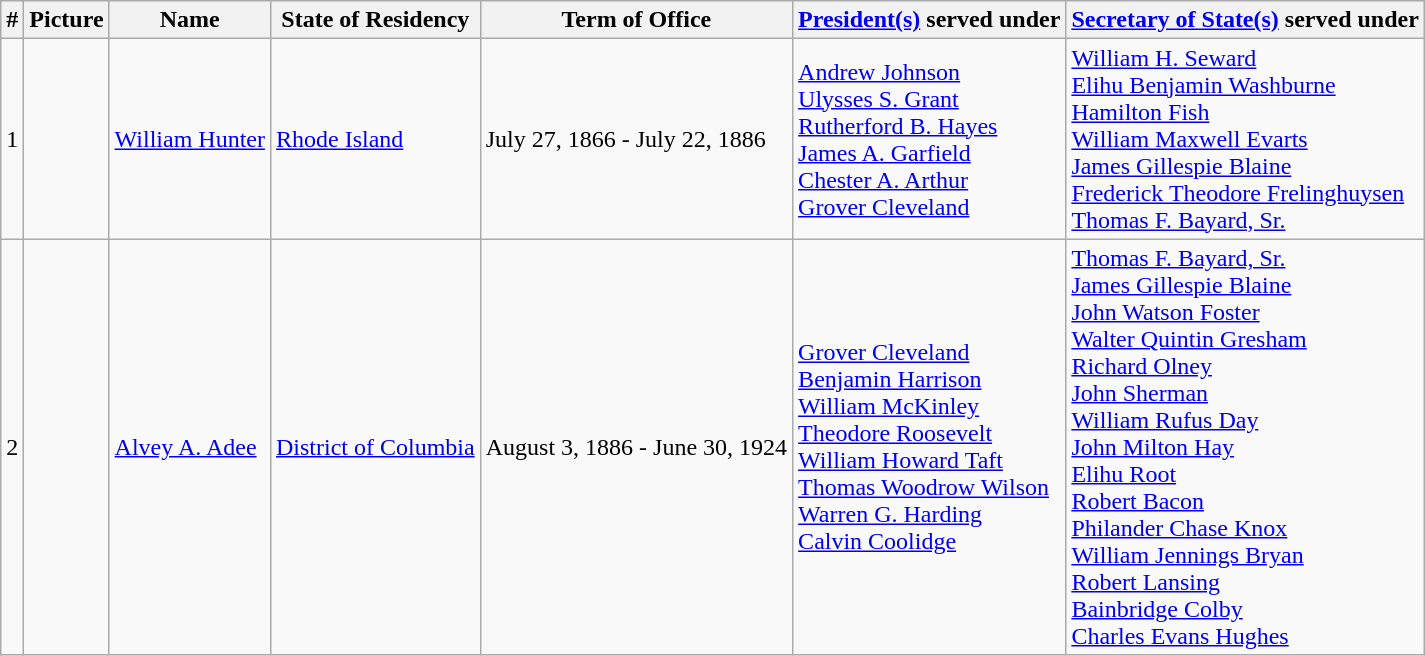<table class="wikitable">
<tr>
<th rowspan="1">#</th>
<th rowspan="1">Picture</th>
<th rowspan="1">Name</th>
<th rowspan="1">State of Residency</th>
<th colspan="1">Term of Office</th>
<th rowspan="1"><a href='#'>President(s)</a> served under</th>
<th rowspan="1"><a href='#'>Secretary of State(s)</a> served under</th>
</tr>
<tr>
<td>1</td>
<td></td>
<td><a href='#'>William Hunter</a></td>
<td><a href='#'>Rhode Island</a></td>
<td>July 27, 1866 - July 22, 1886</td>
<td><a href='#'>Andrew Johnson</a><br><a href='#'>Ulysses S. Grant</a><br><a href='#'>Rutherford B. Hayes</a><br><a href='#'>James A. Garfield</a><br><a href='#'>Chester A. Arthur</a><br><a href='#'>Grover Cleveland</a></td>
<td><a href='#'>William H. Seward</a><br><a href='#'>Elihu Benjamin Washburne</a><br><a href='#'>Hamilton Fish</a><br><a href='#'>William Maxwell Evarts</a><br><a href='#'>James Gillespie Blaine</a><br><a href='#'>Frederick Theodore Frelinghuysen</a><br><a href='#'>Thomas F. Bayard, Sr.</a></td>
</tr>
<tr>
<td>2</td>
<td></td>
<td><a href='#'>Alvey A. Adee</a></td>
<td><a href='#'>District of Columbia</a></td>
<td>August 3, 1886 - June 30, 1924</td>
<td><a href='#'>Grover Cleveland</a><br><a href='#'>Benjamin Harrison</a><br><a href='#'>William McKinley</a><br><a href='#'>Theodore Roosevelt</a><br><a href='#'>William Howard Taft</a><br><a href='#'>Thomas Woodrow Wilson</a><br><a href='#'>Warren G. Harding</a><br><a href='#'>Calvin Coolidge</a></td>
<td><a href='#'>Thomas F. Bayard, Sr.</a><br><a href='#'>James Gillespie Blaine</a><br><a href='#'>John Watson Foster</a><br><a href='#'>Walter Quintin Gresham</a><br><a href='#'>Richard Olney</a><br><a href='#'>John Sherman</a><br><a href='#'>William Rufus Day</a><br><a href='#'>John Milton Hay</a><br><a href='#'>Elihu Root</a><br><a href='#'>Robert Bacon</a><br><a href='#'>Philander Chase Knox</a><br><a href='#'>William Jennings Bryan</a><br><a href='#'>Robert Lansing</a><br><a href='#'>Bainbridge Colby</a><br><a href='#'>Charles Evans Hughes</a></td>
</tr>
</table>
